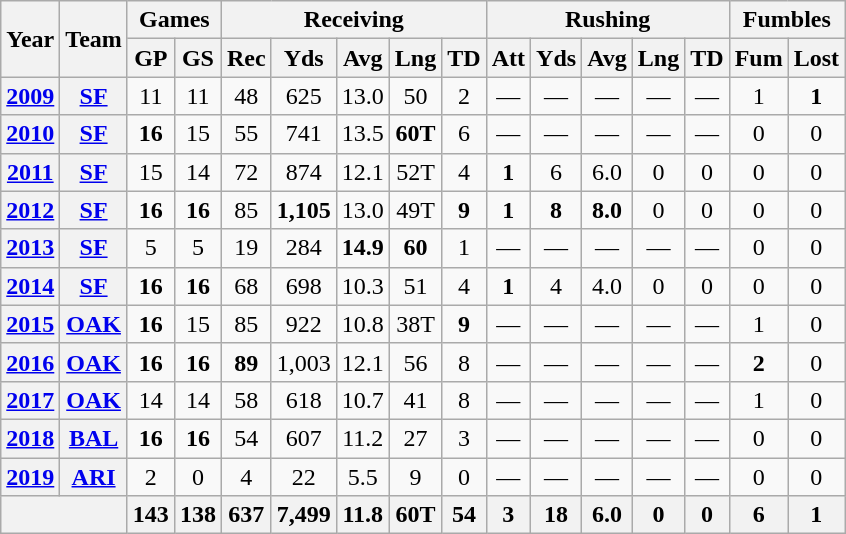<table class="wikitable" style="text-align: center;">
<tr>
<th rowspan="2">Year</th>
<th rowspan="2">Team</th>
<th colspan="2">Games</th>
<th colspan="5">Receiving</th>
<th colspan="5">Rushing</th>
<th colspan="2">Fumbles</th>
</tr>
<tr>
<th>GP</th>
<th>GS</th>
<th>Rec</th>
<th>Yds</th>
<th>Avg</th>
<th>Lng</th>
<th>TD</th>
<th>Att</th>
<th>Yds</th>
<th>Avg</th>
<th>Lng</th>
<th>TD</th>
<th>Fum</th>
<th>Lost</th>
</tr>
<tr>
<th><a href='#'>2009</a></th>
<th><a href='#'>SF</a></th>
<td>11</td>
<td>11</td>
<td>48</td>
<td>625</td>
<td>13.0</td>
<td>50</td>
<td>2</td>
<td>—</td>
<td>—</td>
<td>—</td>
<td>—</td>
<td>—</td>
<td>1</td>
<td><strong>1</strong></td>
</tr>
<tr>
<th><a href='#'>2010</a></th>
<th><a href='#'>SF</a></th>
<td><strong>16</strong></td>
<td>15</td>
<td>55</td>
<td>741</td>
<td>13.5</td>
<td><strong>60T</strong></td>
<td>6</td>
<td>—</td>
<td>—</td>
<td>—</td>
<td>—</td>
<td>—</td>
<td>0</td>
<td>0</td>
</tr>
<tr>
<th><a href='#'>2011</a></th>
<th><a href='#'>SF</a></th>
<td>15</td>
<td>14</td>
<td>72</td>
<td>874</td>
<td>12.1</td>
<td>52T</td>
<td>4</td>
<td><strong>1</strong></td>
<td>6</td>
<td>6.0</td>
<td>0</td>
<td>0</td>
<td>0</td>
<td>0</td>
</tr>
<tr>
<th><a href='#'>2012</a></th>
<th><a href='#'>SF</a></th>
<td><strong>16</strong></td>
<td><strong>16</strong></td>
<td>85</td>
<td><strong>1,105</strong></td>
<td>13.0</td>
<td>49T</td>
<td><strong>9</strong></td>
<td><strong>1</strong></td>
<td><strong>8</strong></td>
<td><strong>8.0</strong></td>
<td>0</td>
<td>0</td>
<td>0</td>
<td>0</td>
</tr>
<tr>
<th><a href='#'>2013</a></th>
<th><a href='#'>SF</a></th>
<td>5</td>
<td>5</td>
<td>19</td>
<td>284</td>
<td><strong>14.9</strong></td>
<td><strong>60</strong></td>
<td>1</td>
<td>—</td>
<td>—</td>
<td>—</td>
<td>—</td>
<td>—</td>
<td>0</td>
<td>0</td>
</tr>
<tr>
<th><a href='#'>2014</a></th>
<th><a href='#'>SF</a></th>
<td><strong>16</strong></td>
<td><strong>16</strong></td>
<td>68</td>
<td>698</td>
<td>10.3</td>
<td>51</td>
<td>4</td>
<td><strong>1</strong></td>
<td>4</td>
<td>4.0</td>
<td>0</td>
<td>0</td>
<td>0</td>
<td>0</td>
</tr>
<tr>
<th><a href='#'>2015</a></th>
<th><a href='#'>OAK</a></th>
<td><strong>16</strong></td>
<td>15</td>
<td>85</td>
<td>922</td>
<td>10.8</td>
<td>38T</td>
<td><strong>9</strong></td>
<td>—</td>
<td>—</td>
<td>—</td>
<td>—</td>
<td>—</td>
<td>1</td>
<td>0</td>
</tr>
<tr>
<th><a href='#'>2016</a></th>
<th><a href='#'>OAK</a></th>
<td><strong>16</strong></td>
<td><strong>16</strong></td>
<td><strong>89</strong></td>
<td>1,003</td>
<td>12.1</td>
<td>56</td>
<td>8</td>
<td>—</td>
<td>—</td>
<td>—</td>
<td>—</td>
<td>—</td>
<td><strong>2</strong></td>
<td>0</td>
</tr>
<tr>
<th><a href='#'>2017</a></th>
<th><a href='#'>OAK</a></th>
<td>14</td>
<td>14</td>
<td>58</td>
<td>618</td>
<td>10.7</td>
<td>41</td>
<td>8</td>
<td>—</td>
<td>—</td>
<td>—</td>
<td>—</td>
<td>—</td>
<td>1</td>
<td>0</td>
</tr>
<tr>
<th><a href='#'>2018</a></th>
<th><a href='#'>BAL</a></th>
<td><strong>16</strong></td>
<td><strong>16</strong></td>
<td>54</td>
<td>607</td>
<td>11.2</td>
<td>27</td>
<td>3</td>
<td>—</td>
<td>—</td>
<td>—</td>
<td>—</td>
<td>—</td>
<td>0</td>
<td>0</td>
</tr>
<tr>
<th><a href='#'>2019</a></th>
<th><a href='#'>ARI</a></th>
<td>2</td>
<td>0</td>
<td>4</td>
<td>22</td>
<td>5.5</td>
<td>9</td>
<td>0</td>
<td>—</td>
<td>—</td>
<td>—</td>
<td>—</td>
<td>—</td>
<td>0</td>
<td>0</td>
</tr>
<tr>
<th colspan="2"></th>
<th>143</th>
<th>138</th>
<th>637</th>
<th>7,499</th>
<th>11.8</th>
<th>60T</th>
<th>54</th>
<th>3</th>
<th>18</th>
<th>6.0</th>
<th>0</th>
<th>0</th>
<th>6</th>
<th>1</th>
</tr>
</table>
